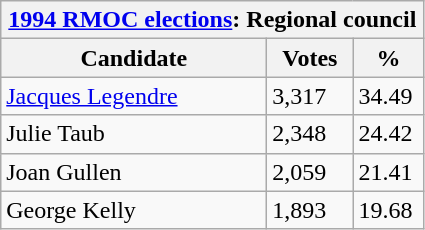<table class="wikitable">
<tr>
<th colspan="3"><a href='#'>1994 RMOC elections</a>: Regional council</th>
</tr>
<tr>
<th style="width: 170px">Candidate</th>
<th style="width: 50px">Votes</th>
<th style="width: 40px">%</th>
</tr>
<tr>
<td><a href='#'>Jacques Legendre</a></td>
<td>3,317</td>
<td>34.49</td>
</tr>
<tr>
<td>Julie Taub</td>
<td>2,348</td>
<td>24.42</td>
</tr>
<tr>
<td>Joan Gullen</td>
<td>2,059</td>
<td>21.41</td>
</tr>
<tr>
<td>George Kelly</td>
<td>1,893</td>
<td>19.68</td>
</tr>
</table>
